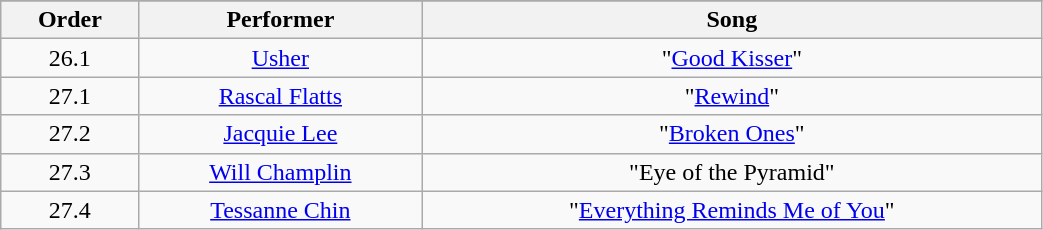<table class="wikitable" style="text-align:center; width:55%;">
<tr>
</tr>
<tr>
<th>Order</th>
<th>Performer</th>
<th>Song</th>
</tr>
<tr>
<td>26.1</td>
<td><a href='#'>Usher</a></td>
<td>"<a href='#'>Good Kisser</a>"</td>
</tr>
<tr>
<td>27.1</td>
<td><a href='#'>Rascal Flatts</a></td>
<td>"<a href='#'>Rewind</a>"</td>
</tr>
<tr>
<td>27.2</td>
<td><a href='#'>Jacquie Lee</a></td>
<td>"<a href='#'>Broken Ones</a>"</td>
</tr>
<tr>
<td>27.3</td>
<td><a href='#'>Will Champlin</a></td>
<td>"Eye of the Pyramid"</td>
</tr>
<tr>
<td>27.4</td>
<td><a href='#'>Tessanne Chin</a></td>
<td>"<a href='#'>Everything Reminds Me of You</a>"</td>
</tr>
</table>
